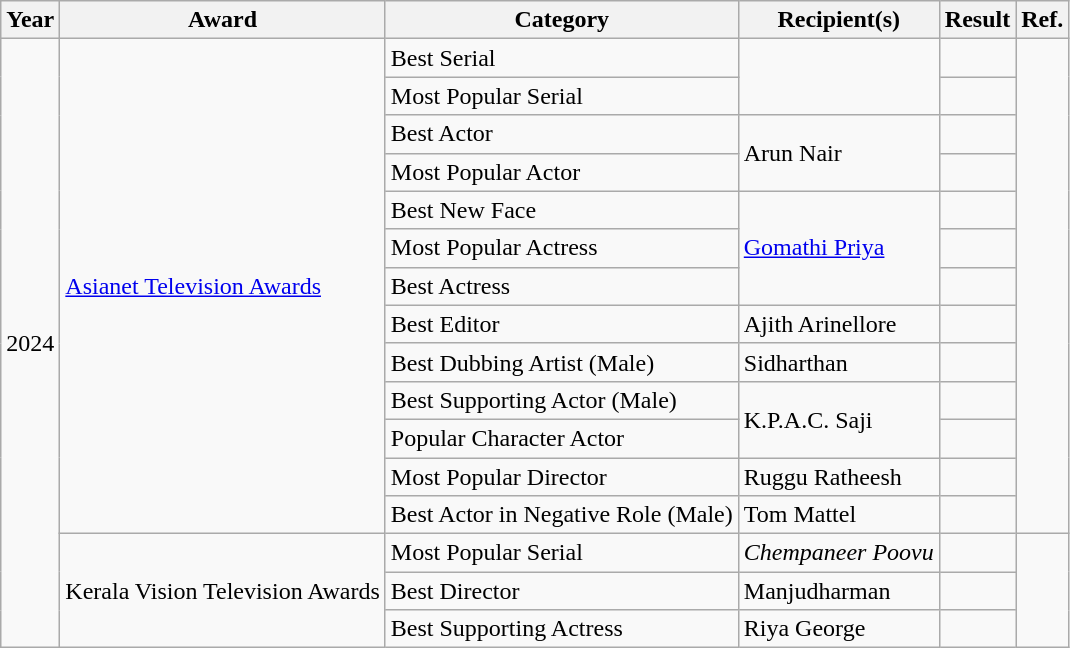<table class="wikitable plainrowheaders sortable">
<tr>
<th scope="col">Year</th>
<th scope="col">Award</th>
<th scope="col">Category</th>
<th scope="col">Recipient(s)</th>
<th scope="col" class="unsortable">Result</th>
<th scope="col" class="unsortable">Ref.</th>
</tr>
<tr>
<td rowspan="16">2024</td>
<td rowspan="13"><a href='#'>Asianet Television Awards</a></td>
<td>Best Serial</td>
<td rowspan="2"></td>
<td></td>
<td rowspan="13"></td>
</tr>
<tr>
<td>Most Popular Serial</td>
<td></td>
</tr>
<tr>
<td>Best Actor</td>
<td rowspan="2">Arun Nair</td>
<td></td>
</tr>
<tr>
<td>Most Popular Actor</td>
<td></td>
</tr>
<tr>
<td>Best New Face</td>
<td rowspan="3"><a href='#'>Gomathi Priya</a></td>
<td></td>
</tr>
<tr>
<td>Most Popular Actress</td>
<td></td>
</tr>
<tr>
<td>Best Actress</td>
<td></td>
</tr>
<tr>
<td>Best Editor</td>
<td>Ajith Arinellore</td>
<td></td>
</tr>
<tr>
<td>Best Dubbing Artist (Male)</td>
<td>Sidharthan</td>
<td></td>
</tr>
<tr>
<td>Best Supporting Actor (Male)</td>
<td rowspan=2>K.P.A.C. Saji</td>
<td></td>
</tr>
<tr>
<td>Popular Character Actor</td>
<td></td>
</tr>
<tr>
<td>Most Popular Director</td>
<td>Ruggu Ratheesh</td>
<td></td>
</tr>
<tr>
<td>Best Actor in Negative Role (Male)</td>
<td>Tom Mattel</td>
<td></td>
</tr>
<tr>
<td rowspan="3">Kerala Vision Television Awards</td>
<td>Most Popular Serial</td>
<td><em>Chempaneer Poovu</em></td>
<td></td>
<td rowspan=3></td>
</tr>
<tr>
<td>Best Director</td>
<td>Manjudharman</td>
<td></td>
</tr>
<tr>
<td>Best Supporting Actress</td>
<td>Riya George</td>
<td></td>
</tr>
</table>
